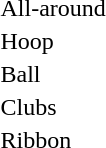<table>
<tr>
<td>All-around<br></td>
<td></td>
<td></td>
<td></td>
</tr>
<tr>
<td>Hoop<br></td>
<td></td>
<td></td>
<td></td>
</tr>
<tr>
<td>Ball<br></td>
<td></td>
<td></td>
<td></td>
</tr>
<tr>
<td>Clubs<br></td>
<td></td>
<td></td>
<td></td>
</tr>
<tr>
<td>Ribbon<br></td>
<td></td>
<td></td>
<td></td>
</tr>
</table>
